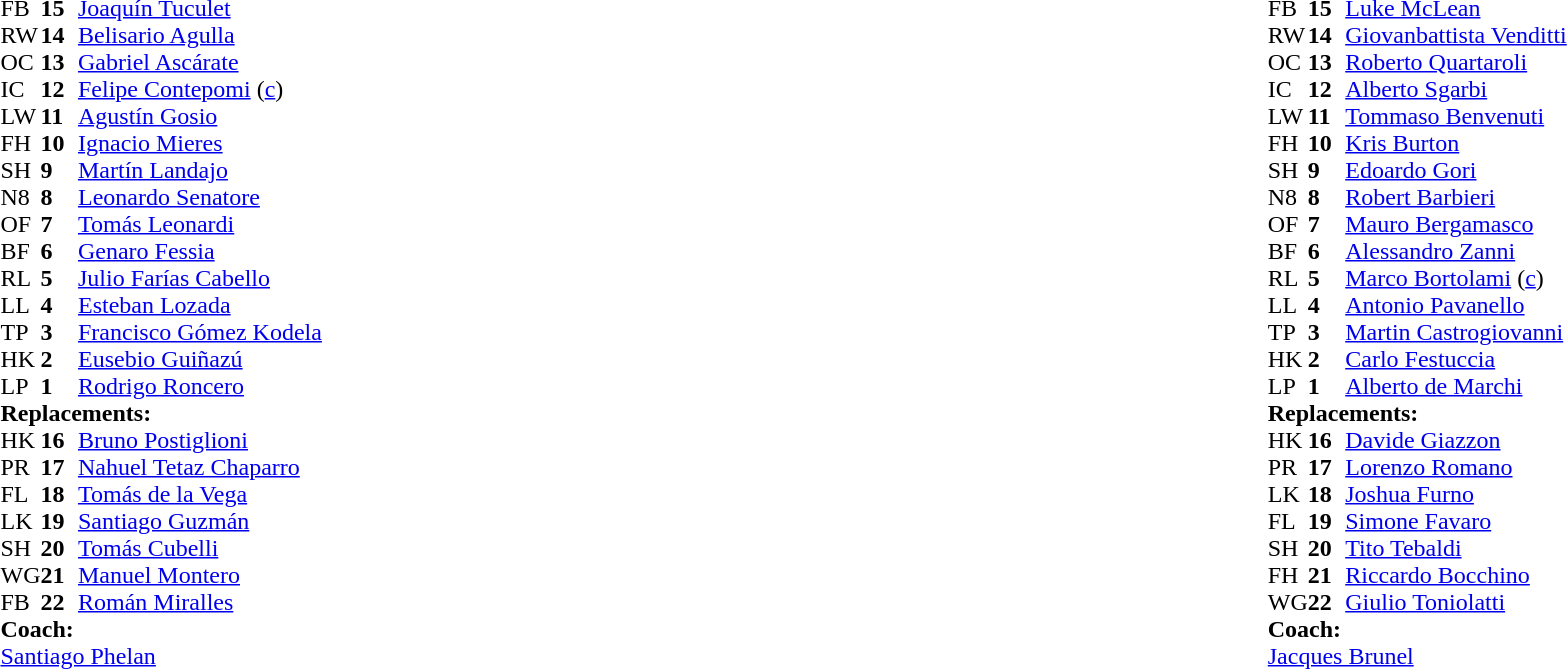<table width="100%">
<tr>
<td valign="top" width="50%"><br><table style="font-size: 100%" cellspacing="0" cellpadding="0">
<tr>
<th width="25"></th>
<th width="25"></th>
</tr>
<tr>
<td>FB</td>
<td><strong>15</strong></td>
<td><a href='#'>Joaquín Tuculet</a></td>
</tr>
<tr>
<td>RW</td>
<td><strong>14</strong></td>
<td><a href='#'>Belisario Agulla</a></td>
<td></td>
<td></td>
</tr>
<tr>
<td>OC</td>
<td><strong>13</strong></td>
<td><a href='#'>Gabriel Ascárate</a></td>
</tr>
<tr>
<td>IC</td>
<td><strong>12</strong></td>
<td><a href='#'>Felipe Contepomi</a> (<a href='#'>c</a>)</td>
</tr>
<tr>
<td>LW</td>
<td><strong>11</strong></td>
<td><a href='#'>Agustín Gosio</a></td>
</tr>
<tr>
<td>FH</td>
<td><strong>10</strong></td>
<td><a href='#'>Ignacio Mieres</a></td>
</tr>
<tr>
<td>SH</td>
<td><strong>9</strong></td>
<td><a href='#'>Martín Landajo</a></td>
<td></td>
<td></td>
</tr>
<tr>
<td>N8</td>
<td><strong>8</strong></td>
<td><a href='#'>Leonardo Senatore</a></td>
</tr>
<tr>
<td>OF</td>
<td><strong>7</strong></td>
<td><a href='#'>Tomás Leonardi</a></td>
<td></td>
<td></td>
</tr>
<tr>
<td>BF</td>
<td><strong>6</strong></td>
<td><a href='#'>Genaro Fessia</a></td>
<td></td>
<td></td>
</tr>
<tr>
<td>RL</td>
<td><strong>5</strong></td>
<td><a href='#'>Julio Farías Cabello</a></td>
<td></td>
</tr>
<tr>
<td>LL</td>
<td><strong>4</strong></td>
<td><a href='#'>Esteban Lozada</a></td>
</tr>
<tr>
<td>TP</td>
<td><strong>3</strong></td>
<td><a href='#'>Francisco Gómez Kodela</a></td>
<td></td>
<td></td>
</tr>
<tr>
<td>HK</td>
<td><strong>2</strong></td>
<td><a href='#'>Eusebio Guiñazú</a></td>
<td></td>
<td></td>
</tr>
<tr>
<td>LP</td>
<td><strong>1</strong></td>
<td><a href='#'>Rodrigo Roncero</a></td>
</tr>
<tr>
<td colspan=3><strong>Replacements:</strong></td>
</tr>
<tr>
<td>HK</td>
<td><strong>16</strong></td>
<td><a href='#'>Bruno Postiglioni</a></td>
<td></td>
<td></td>
</tr>
<tr>
<td>PR</td>
<td><strong>17</strong></td>
<td><a href='#'>Nahuel Tetaz Chaparro</a></td>
<td></td>
<td></td>
</tr>
<tr>
<td>FL</td>
<td><strong>18</strong></td>
<td><a href='#'>Tomás de la Vega</a></td>
<td></td>
<td></td>
</tr>
<tr>
<td>LK</td>
<td><strong>19</strong></td>
<td><a href='#'>Santiago Guzmán</a></td>
<td></td>
<td></td>
</tr>
<tr>
<td>SH</td>
<td><strong>20</strong></td>
<td><a href='#'>Tomás Cubelli</a></td>
<td></td>
<td></td>
</tr>
<tr>
<td>WG</td>
<td><strong>21</strong></td>
<td><a href='#'>Manuel Montero</a></td>
<td></td>
<td></td>
</tr>
<tr>
<td>FB</td>
<td><strong>22</strong></td>
<td><a href='#'>Román Miralles</a></td>
</tr>
<tr>
<td colspan=3><strong>Coach:</strong></td>
</tr>
<tr>
<td colspan="4"> <a href='#'>Santiago Phelan</a></td>
</tr>
</table>
</td>
<td valign="top" width="50%"><br><table style="font-size: 100%" cellspacing="0" cellpadding="0" align="center">
<tr>
<th width="25"></th>
<th width="25"></th>
</tr>
<tr>
<td>FB</td>
<td><strong>15</strong></td>
<td><a href='#'>Luke McLean</a></td>
</tr>
<tr>
<td>RW</td>
<td><strong>14</strong></td>
<td><a href='#'>Giovanbattista Venditti</a></td>
</tr>
<tr>
<td>OC</td>
<td><strong>13</strong></td>
<td><a href='#'>Roberto Quartaroli</a></td>
</tr>
<tr>
<td>IC</td>
<td><strong>12</strong></td>
<td><a href='#'>Alberto Sgarbi</a></td>
</tr>
<tr>
<td>LW</td>
<td><strong>11</strong></td>
<td><a href='#'>Tommaso Benvenuti</a></td>
</tr>
<tr>
<td>FH</td>
<td><strong>10</strong></td>
<td><a href='#'>Kris Burton</a></td>
<td></td>
<td></td>
</tr>
<tr>
<td>SH</td>
<td><strong>9</strong></td>
<td><a href='#'>Edoardo Gori</a></td>
</tr>
<tr>
<td>N8</td>
<td><strong>8</strong></td>
<td><a href='#'>Robert Barbieri</a></td>
<td></td>
<td></td>
</tr>
<tr>
<td>OF</td>
<td><strong>7</strong></td>
<td><a href='#'>Mauro Bergamasco</a></td>
</tr>
<tr>
<td>BF</td>
<td><strong>6</strong></td>
<td><a href='#'>Alessandro Zanni</a></td>
</tr>
<tr>
<td>RL</td>
<td><strong>5</strong></td>
<td><a href='#'>Marco Bortolami</a> (<a href='#'>c</a>)</td>
<td></td>
<td></td>
</tr>
<tr>
<td>LL</td>
<td><strong>4</strong></td>
<td><a href='#'>Antonio Pavanello</a></td>
</tr>
<tr>
<td>TP</td>
<td><strong>3</strong></td>
<td><a href='#'>Martin Castrogiovanni</a></td>
</tr>
<tr>
<td>HK</td>
<td><strong>2</strong></td>
<td><a href='#'>Carlo Festuccia</a></td>
</tr>
<tr>
<td>LP</td>
<td><strong>1</strong></td>
<td><a href='#'>Alberto de Marchi</a></td>
</tr>
<tr>
<td colspan=3><strong>Replacements:</strong></td>
</tr>
<tr>
<td>HK</td>
<td><strong>16</strong></td>
<td><a href='#'>Davide Giazzon</a></td>
</tr>
<tr>
<td>PR</td>
<td><strong>17</strong></td>
<td><a href='#'>Lorenzo Romano</a></td>
</tr>
<tr>
<td>LK</td>
<td><strong>18</strong></td>
<td><a href='#'>Joshua Furno</a></td>
<td></td>
<td></td>
</tr>
<tr>
<td>FL</td>
<td><strong>19</strong></td>
<td><a href='#'>Simone Favaro</a></td>
<td></td>
<td></td>
</tr>
<tr>
<td>SH</td>
<td><strong>20</strong></td>
<td><a href='#'>Tito Tebaldi</a></td>
</tr>
<tr>
<td>FH</td>
<td><strong>21</strong></td>
<td><a href='#'>Riccardo Bocchino</a></td>
<td></td>
<td></td>
</tr>
<tr>
<td>WG</td>
<td><strong>22</strong></td>
<td><a href='#'>Giulio Toniolatti</a></td>
</tr>
<tr>
<td colspan=3><strong>Coach:</strong></td>
</tr>
<tr>
<td colspan="4"> <a href='#'>Jacques Brunel</a></td>
</tr>
</table>
</td>
</tr>
</table>
